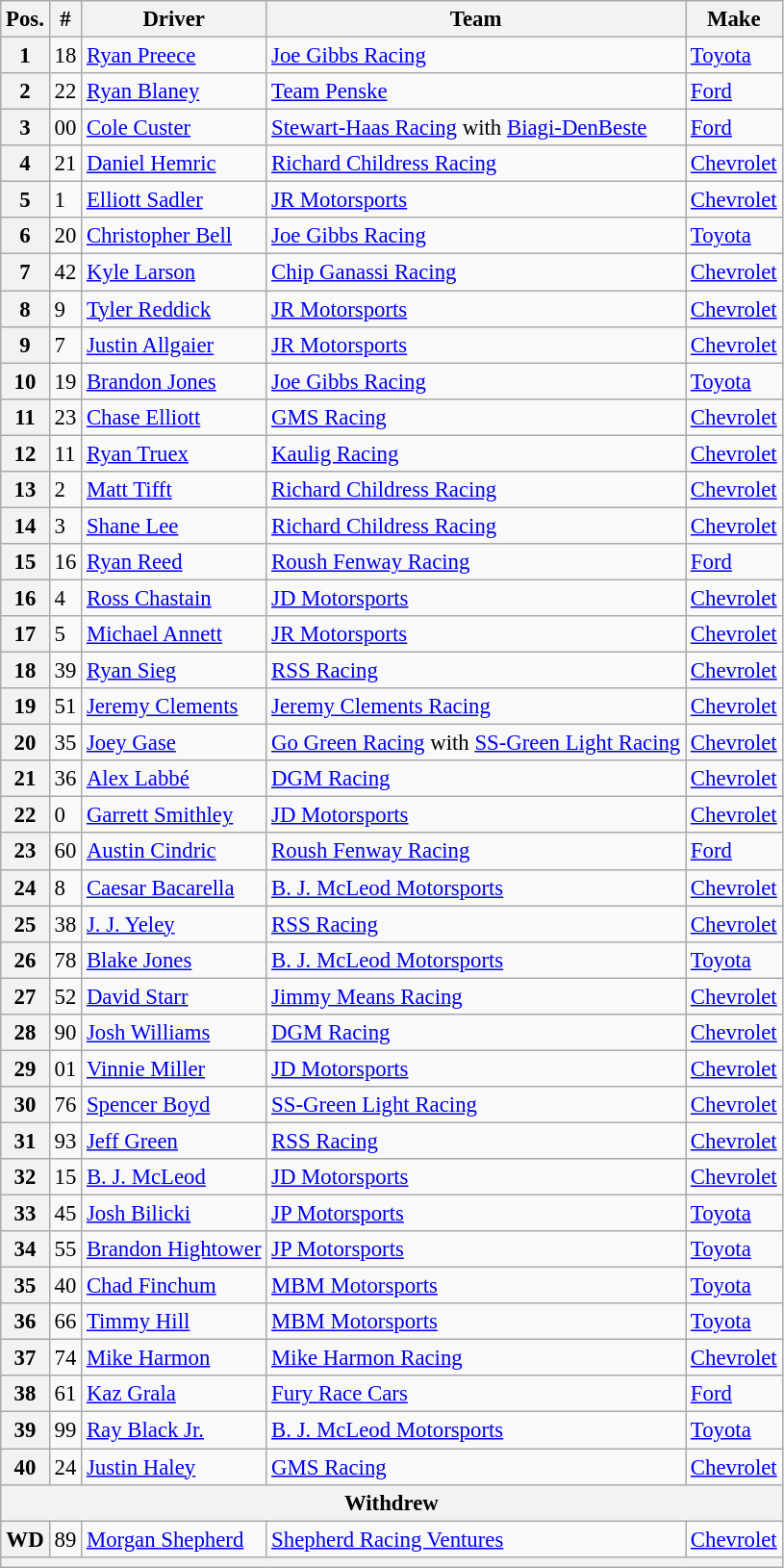<table class="wikitable" style="font-size:95%">
<tr>
<th>Pos.</th>
<th>#</th>
<th>Driver</th>
<th>Team</th>
<th>Make</th>
</tr>
<tr>
<th>1</th>
<td>18</td>
<td><a href='#'>Ryan Preece</a></td>
<td><a href='#'>Joe Gibbs Racing</a></td>
<td><a href='#'>Toyota</a></td>
</tr>
<tr>
<th>2</th>
<td>22</td>
<td><a href='#'>Ryan Blaney</a></td>
<td><a href='#'>Team Penske</a></td>
<td><a href='#'>Ford</a></td>
</tr>
<tr>
<th>3</th>
<td>00</td>
<td><a href='#'>Cole Custer</a></td>
<td><a href='#'>Stewart-Haas Racing</a> with <a href='#'>Biagi-DenBeste</a></td>
<td><a href='#'>Ford</a></td>
</tr>
<tr>
<th>4</th>
<td>21</td>
<td><a href='#'>Daniel Hemric</a></td>
<td><a href='#'>Richard Childress Racing</a></td>
<td><a href='#'>Chevrolet</a></td>
</tr>
<tr>
<th>5</th>
<td>1</td>
<td><a href='#'>Elliott Sadler</a></td>
<td><a href='#'>JR Motorsports</a></td>
<td><a href='#'>Chevrolet</a></td>
</tr>
<tr>
<th>6</th>
<td>20</td>
<td><a href='#'>Christopher Bell</a></td>
<td><a href='#'>Joe Gibbs Racing</a></td>
<td><a href='#'>Toyota</a></td>
</tr>
<tr>
<th>7</th>
<td>42</td>
<td><a href='#'>Kyle Larson</a></td>
<td><a href='#'>Chip Ganassi Racing</a></td>
<td><a href='#'>Chevrolet</a></td>
</tr>
<tr>
<th>8</th>
<td>9</td>
<td><a href='#'>Tyler Reddick</a></td>
<td><a href='#'>JR Motorsports</a></td>
<td><a href='#'>Chevrolet</a></td>
</tr>
<tr>
<th>9</th>
<td>7</td>
<td><a href='#'>Justin Allgaier</a></td>
<td><a href='#'>JR Motorsports</a></td>
<td><a href='#'>Chevrolet</a></td>
</tr>
<tr>
<th>10</th>
<td>19</td>
<td><a href='#'>Brandon Jones</a></td>
<td><a href='#'>Joe Gibbs Racing</a></td>
<td><a href='#'>Toyota</a></td>
</tr>
<tr>
<th>11</th>
<td>23</td>
<td><a href='#'>Chase Elliott</a></td>
<td><a href='#'>GMS Racing</a></td>
<td><a href='#'>Chevrolet</a></td>
</tr>
<tr>
<th>12</th>
<td>11</td>
<td><a href='#'>Ryan Truex</a></td>
<td><a href='#'>Kaulig Racing</a></td>
<td><a href='#'>Chevrolet</a></td>
</tr>
<tr>
<th>13</th>
<td>2</td>
<td><a href='#'>Matt Tifft</a></td>
<td><a href='#'>Richard Childress Racing</a></td>
<td><a href='#'>Chevrolet</a></td>
</tr>
<tr>
<th>14</th>
<td>3</td>
<td><a href='#'>Shane Lee</a></td>
<td><a href='#'>Richard Childress Racing</a></td>
<td><a href='#'>Chevrolet</a></td>
</tr>
<tr>
<th>15</th>
<td>16</td>
<td><a href='#'>Ryan Reed</a></td>
<td><a href='#'>Roush Fenway Racing</a></td>
<td><a href='#'>Ford</a></td>
</tr>
<tr>
<th>16</th>
<td>4</td>
<td><a href='#'>Ross Chastain</a></td>
<td><a href='#'>JD Motorsports</a></td>
<td><a href='#'>Chevrolet</a></td>
</tr>
<tr>
<th>17</th>
<td>5</td>
<td><a href='#'>Michael Annett</a></td>
<td><a href='#'>JR Motorsports</a></td>
<td><a href='#'>Chevrolet</a></td>
</tr>
<tr>
<th>18</th>
<td>39</td>
<td><a href='#'>Ryan Sieg</a></td>
<td><a href='#'>RSS Racing</a></td>
<td><a href='#'>Chevrolet</a></td>
</tr>
<tr>
<th>19</th>
<td>51</td>
<td><a href='#'>Jeremy Clements</a></td>
<td><a href='#'>Jeremy Clements Racing</a></td>
<td><a href='#'>Chevrolet</a></td>
</tr>
<tr>
<th>20</th>
<td>35</td>
<td><a href='#'>Joey Gase</a></td>
<td><a href='#'>Go Green Racing</a> with <a href='#'>SS-Green Light Racing</a></td>
<td><a href='#'>Chevrolet</a></td>
</tr>
<tr>
<th>21</th>
<td>36</td>
<td><a href='#'>Alex Labbé</a></td>
<td><a href='#'>DGM Racing</a></td>
<td><a href='#'>Chevrolet</a></td>
</tr>
<tr>
<th>22</th>
<td>0</td>
<td><a href='#'>Garrett Smithley</a></td>
<td><a href='#'>JD Motorsports</a></td>
<td><a href='#'>Chevrolet</a></td>
</tr>
<tr>
<th>23</th>
<td>60</td>
<td><a href='#'>Austin Cindric</a></td>
<td><a href='#'>Roush Fenway Racing</a></td>
<td><a href='#'>Ford</a></td>
</tr>
<tr>
<th>24</th>
<td>8</td>
<td><a href='#'>Caesar Bacarella</a></td>
<td><a href='#'>B. J. McLeod Motorsports</a></td>
<td><a href='#'>Chevrolet</a></td>
</tr>
<tr>
<th>25</th>
<td>38</td>
<td><a href='#'>J. J. Yeley</a></td>
<td><a href='#'>RSS Racing</a></td>
<td><a href='#'>Chevrolet</a></td>
</tr>
<tr>
<th>26</th>
<td>78</td>
<td><a href='#'>Blake Jones</a></td>
<td><a href='#'>B. J. McLeod Motorsports</a></td>
<td><a href='#'>Toyota</a></td>
</tr>
<tr>
<th>27</th>
<td>52</td>
<td><a href='#'>David Starr</a></td>
<td><a href='#'>Jimmy Means Racing</a></td>
<td><a href='#'>Chevrolet</a></td>
</tr>
<tr>
<th>28</th>
<td>90</td>
<td><a href='#'>Josh Williams</a></td>
<td><a href='#'>DGM Racing</a></td>
<td><a href='#'>Chevrolet</a></td>
</tr>
<tr>
<th>29</th>
<td>01</td>
<td><a href='#'>Vinnie Miller</a></td>
<td><a href='#'>JD Motorsports</a></td>
<td><a href='#'>Chevrolet</a></td>
</tr>
<tr>
<th>30</th>
<td>76</td>
<td><a href='#'>Spencer Boyd</a></td>
<td><a href='#'>SS-Green Light Racing</a></td>
<td><a href='#'>Chevrolet</a></td>
</tr>
<tr>
<th>31</th>
<td>93</td>
<td><a href='#'>Jeff Green</a></td>
<td><a href='#'>RSS Racing</a></td>
<td><a href='#'>Chevrolet</a></td>
</tr>
<tr>
<th>32</th>
<td>15</td>
<td><a href='#'>B. J. McLeod</a></td>
<td><a href='#'>JD Motorsports</a></td>
<td><a href='#'>Chevrolet</a></td>
</tr>
<tr>
<th>33</th>
<td>45</td>
<td><a href='#'>Josh Bilicki</a></td>
<td><a href='#'>JP Motorsports</a></td>
<td><a href='#'>Toyota</a></td>
</tr>
<tr>
<th>34</th>
<td>55</td>
<td><a href='#'>Brandon Hightower</a></td>
<td><a href='#'>JP Motorsports</a></td>
<td><a href='#'>Toyota</a></td>
</tr>
<tr>
<th>35</th>
<td>40</td>
<td><a href='#'>Chad Finchum</a></td>
<td><a href='#'>MBM Motorsports</a></td>
<td><a href='#'>Toyota</a></td>
</tr>
<tr>
<th>36</th>
<td>66</td>
<td><a href='#'>Timmy Hill</a></td>
<td><a href='#'>MBM Motorsports</a></td>
<td><a href='#'>Toyota</a></td>
</tr>
<tr>
<th>37</th>
<td>74</td>
<td><a href='#'>Mike Harmon</a></td>
<td><a href='#'>Mike Harmon Racing</a></td>
<td><a href='#'>Chevrolet</a></td>
</tr>
<tr>
<th>38</th>
<td>61</td>
<td><a href='#'>Kaz Grala</a></td>
<td><a href='#'>Fury Race Cars</a></td>
<td><a href='#'>Ford</a></td>
</tr>
<tr>
<th>39</th>
<td>99</td>
<td><a href='#'>Ray Black Jr.</a></td>
<td><a href='#'>B. J. McLeod Motorsports</a></td>
<td><a href='#'>Toyota</a></td>
</tr>
<tr>
<th>40</th>
<td>24</td>
<td><a href='#'>Justin Haley</a></td>
<td><a href='#'>GMS Racing</a></td>
<td><a href='#'>Chevrolet</a></td>
</tr>
<tr>
<th colspan="5">Withdrew</th>
</tr>
<tr>
<th>WD</th>
<td>89</td>
<td><a href='#'>Morgan Shepherd</a></td>
<td><a href='#'>Shepherd Racing Ventures</a></td>
<td><a href='#'>Chevrolet</a></td>
</tr>
<tr>
<th colspan="5"></th>
</tr>
</table>
